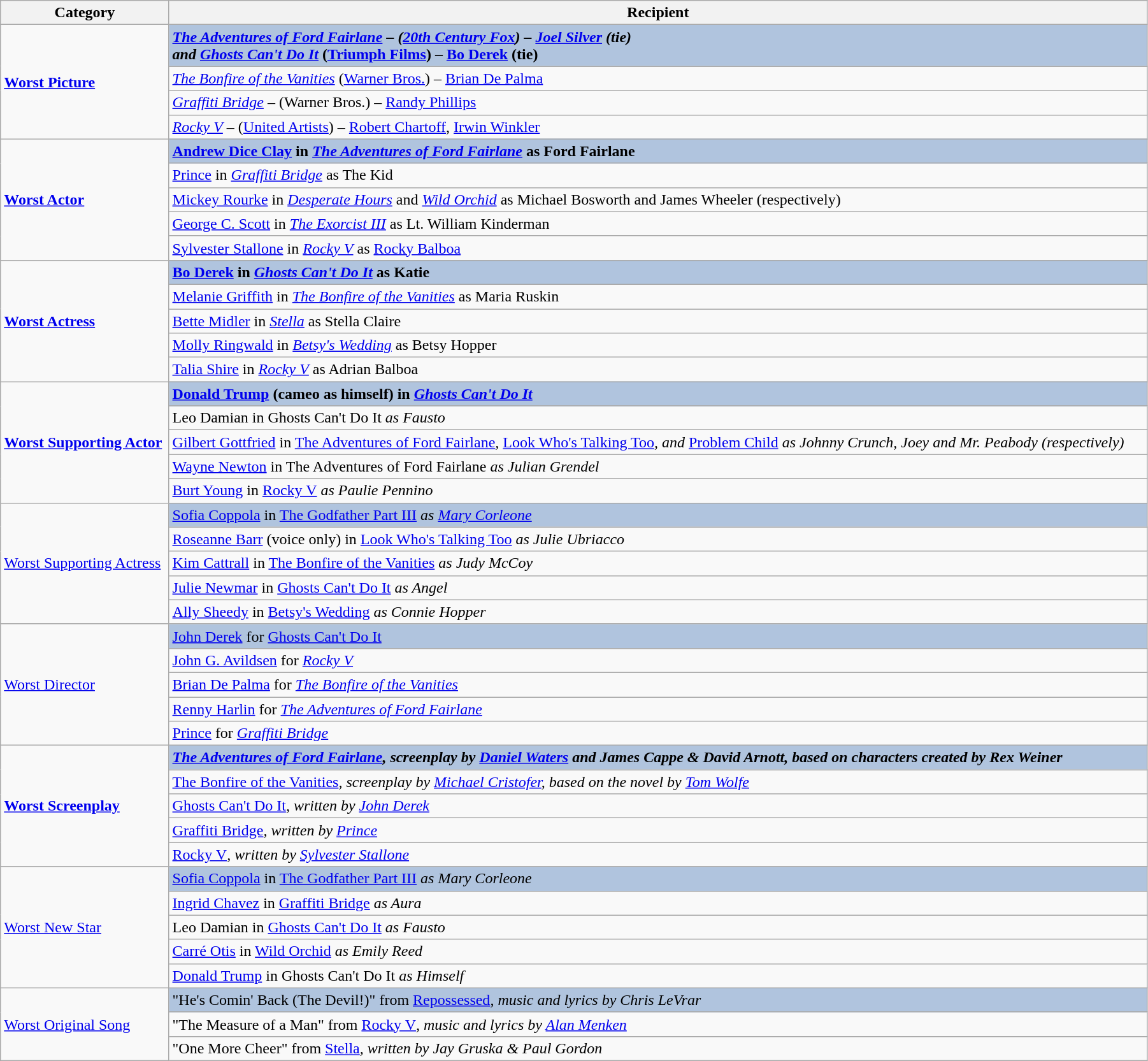<table class="wikitable" width="95%" align="centre">
<tr>
<th>Category</th>
<th>Recipient</th>
</tr>
<tr>
<td rowspan=4><strong><a href='#'>Worst Picture</a></strong></td>
<td style="background:#B0C4DE;"><strong><em><a href='#'>The Adventures of Ford Fairlane</a><em> – (<a href='#'>20th Century Fox</a>) – <a href='#'>Joel Silver</a> (tie)<strong><br>and </em></strong><a href='#'>Ghosts Can't Do It</a></em> (<a href='#'>Triumph Films</a>) – <a href='#'>Bo Derek</a> (tie)</strong></td>
</tr>
<tr>
<td><em><a href='#'>The Bonfire of the Vanities</a></em> (<a href='#'>Warner Bros.</a>) – <a href='#'>Brian De Palma</a></td>
</tr>
<tr>
<td><em><a href='#'>Graffiti Bridge</a></em> – (Warner Bros.) – <a href='#'>Randy Phillips</a></td>
</tr>
<tr>
<td><em><a href='#'>Rocky V</a></em> – (<a href='#'>United Artists</a>) – <a href='#'>Robert Chartoff</a>, <a href='#'>Irwin Winkler</a></td>
</tr>
<tr>
<td rowspan=5><strong><a href='#'>Worst Actor</a></strong></td>
<td style="background:#B0C4DE;"><strong><a href='#'>Andrew Dice Clay</a> in <em><a href='#'>The Adventures of Ford Fairlane</a></em> as Ford Fairlane</strong></td>
</tr>
<tr>
<td><a href='#'>Prince</a> in <em><a href='#'>Graffiti Bridge</a></em> as The Kid</td>
</tr>
<tr>
<td><a href='#'>Mickey Rourke</a> in <em><a href='#'>Desperate Hours</a></em> and <em><a href='#'>Wild Orchid</a></em> as Michael Bosworth and James Wheeler (respectively)</td>
</tr>
<tr>
<td><a href='#'>George C. Scott</a> in <em><a href='#'>The Exorcist III</a></em> as Lt. William Kinderman</td>
</tr>
<tr>
<td><a href='#'>Sylvester Stallone</a> in <em><a href='#'>Rocky V</a></em> as <a href='#'>Rocky Balboa</a></td>
</tr>
<tr>
<td rowspan=5><strong><a href='#'>Worst Actress</a></strong></td>
<td style="background:#B0C4DE;"><strong><a href='#'>Bo Derek</a> in <em><a href='#'>Ghosts Can't Do It</a></em> as Katie</strong></td>
</tr>
<tr>
<td><a href='#'>Melanie Griffith</a> in <em><a href='#'>The Bonfire of the Vanities</a></em> as Maria Ruskin</td>
</tr>
<tr>
<td><a href='#'>Bette Midler</a> in <em><a href='#'>Stella</a></em> as Stella Claire</td>
</tr>
<tr>
<td><a href='#'>Molly Ringwald</a> in <em><a href='#'>Betsy's Wedding</a></em> as Betsy Hopper</td>
</tr>
<tr>
<td><a href='#'>Talia Shire</a> in <em><a href='#'>Rocky V</a></em> as Adrian Balboa</td>
</tr>
<tr>
<td rowspan=5><strong><a href='#'>Worst Supporting Actor</a></strong></td>
<td style="background:#B0C4DE;"><strong><a href='#'>Donald Trump</a> (cameo as himself) in <em><a href='#'>Ghosts Can't Do It</a><strong><em></td>
</tr>
<tr>
<td>Leo Damian in </em>Ghosts Can't Do It<em> as Fausto</td>
</tr>
<tr>
<td><a href='#'>Gilbert Gottfried</a> in </em><a href='#'>The Adventures of Ford Fairlane</a><em>, </em><a href='#'>Look Who's Talking Too</a><em>, and </em><a href='#'>Problem Child</a><em> as Johnny Crunch, Joey and Mr. Peabody (respectively)</td>
</tr>
<tr>
<td><a href='#'>Wayne Newton</a> in </em>The Adventures of Ford Fairlane<em> as Julian Grendel</td>
</tr>
<tr>
<td><a href='#'>Burt Young</a> in </em><a href='#'>Rocky V</a><em> as Paulie Pennino</td>
</tr>
<tr>
<td rowspan=5></strong><a href='#'>Worst Supporting Actress</a><strong></td>
<td style="background:#B0C4DE;"></strong><a href='#'>Sofia Coppola</a> in </em><a href='#'>The Godfather Part III</a><em> as <a href='#'>Mary Corleone</a><strong></td>
</tr>
<tr>
<td><a href='#'>Roseanne Barr</a> (voice only) in </em><a href='#'>Look Who's Talking Too</a><em> as Julie Ubriacco</td>
</tr>
<tr>
<td><a href='#'>Kim Cattrall</a> in </em><a href='#'>The Bonfire of the Vanities</a><em> as Judy McCoy</td>
</tr>
<tr>
<td><a href='#'>Julie Newmar</a> in </em><a href='#'>Ghosts Can't Do It</a><em> as Angel</td>
</tr>
<tr>
<td><a href='#'>Ally Sheedy</a> in </em><a href='#'>Betsy's Wedding</a><em> as Connie Hopper</td>
</tr>
<tr>
<td rowspan=5></strong><a href='#'>Worst Director</a><strong></td>
<td style="background:#B0C4DE;"></strong><a href='#'>John Derek</a> for </em><a href='#'>Ghosts Can't Do It</a></em></strong></td>
</tr>
<tr>
<td><a href='#'>John G. Avildsen</a> for <em><a href='#'>Rocky V</a></em></td>
</tr>
<tr>
<td><a href='#'>Brian De Palma</a> for <em><a href='#'>The Bonfire of the Vanities</a></em></td>
</tr>
<tr>
<td><a href='#'>Renny Harlin</a> for <em><a href='#'>The Adventures of Ford Fairlane</a></em></td>
</tr>
<tr>
<td><a href='#'>Prince</a> for <em><a href='#'>Graffiti Bridge</a></em></td>
</tr>
<tr>
<td rowspan=5><strong><a href='#'>Worst Screenplay</a></strong></td>
<td style="background:#B0C4DE;"><strong><em><a href='#'>The Adventures of Ford Fairlane</a><em>, screenplay by <a href='#'>Daniel Waters</a> and James Cappe & David Arnott, based on characters created by Rex Weiner<strong></td>
</tr>
<tr>
<td></em><a href='#'>The Bonfire of the Vanities</a><em>, screenplay by <a href='#'>Michael Cristofer</a>, based on the novel by <a href='#'>Tom Wolfe</a></td>
</tr>
<tr>
<td></em><a href='#'>Ghosts Can't Do It</a><em>, written by <a href='#'>John Derek</a></td>
</tr>
<tr>
<td></em><a href='#'>Graffiti Bridge</a><em>, written by <a href='#'>Prince</a></td>
</tr>
<tr>
<td></em><a href='#'>Rocky V</a><em>, written by <a href='#'>Sylvester Stallone</a></td>
</tr>
<tr>
<td rowspan=5></strong><a href='#'>Worst New Star</a><strong></td>
<td style="background:#B0C4DE;"></strong><a href='#'>Sofia Coppola</a> in </em><a href='#'>The Godfather Part III</a><em> as Mary Corleone<strong></td>
</tr>
<tr>
<td><a href='#'>Ingrid Chavez</a> in </em><a href='#'>Graffiti Bridge</a><em> as Aura</td>
</tr>
<tr>
<td>Leo Damian in </em><a href='#'>Ghosts Can't Do It</a><em> as Fausto</td>
</tr>
<tr>
<td><a href='#'>Carré Otis</a> in </em><a href='#'>Wild Orchid</a><em> as Emily Reed</td>
</tr>
<tr>
<td><a href='#'>Donald Trump</a> in </em>Ghosts Can't Do It<em> as Himself</td>
</tr>
<tr>
<td rowspan=3></strong><a href='#'>Worst Original Song</a><strong></td>
<td style="background:#B0C4DE;"></strong>"He's Comin' Back (The Devil!)" from </em><a href='#'>Repossessed</a><em>, music and lyrics by Chris LeVrar<strong></td>
</tr>
<tr>
<td>"The Measure of a Man" from </em><a href='#'>Rocky V</a><em>, music and lyrics by <a href='#'>Alan Menken</a></td>
</tr>
<tr>
<td>"One More Cheer" from </em><a href='#'>Stella</a><em>, written by Jay Gruska & Paul Gordon</td>
</tr>
</table>
